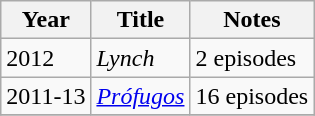<table class="wikitable sortable">
<tr>
<th>Year</th>
<th>Title</th>
<th class = "unsortable">Notes</th>
</tr>
<tr>
<td>2012</td>
<td><em>Lynch</em></td>
<td>2 episodes</td>
</tr>
<tr>
<td>2011-13</td>
<td><em><a href='#'>Prófugos</a></em></td>
<td>16 episodes</td>
</tr>
<tr>
</tr>
</table>
